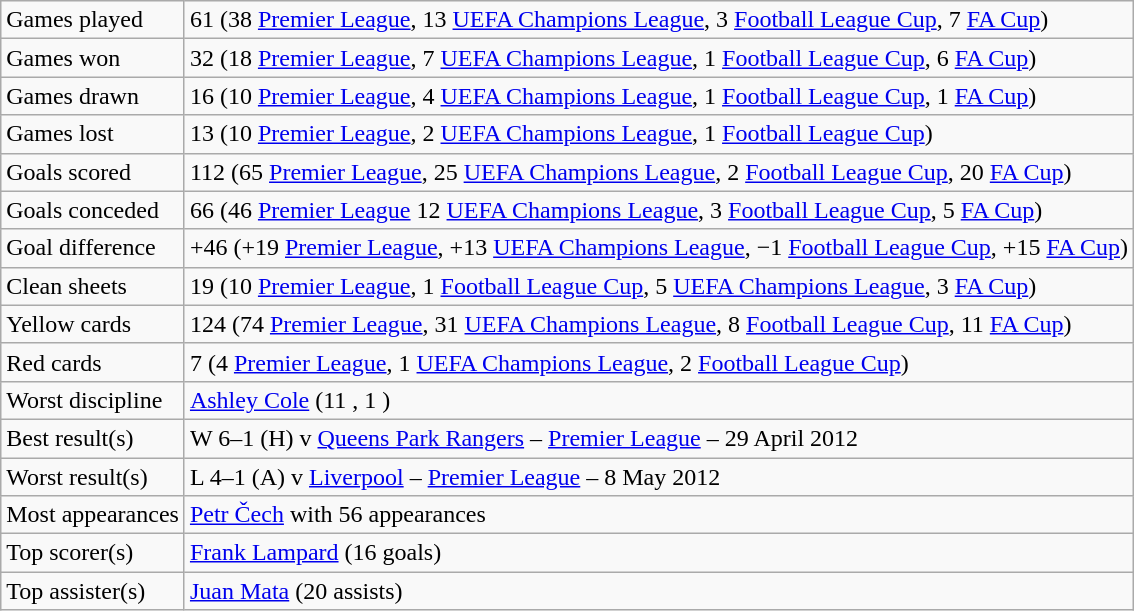<table class="wikitable">
<tr>
<td>Games played</td>
<td>61 (38 <a href='#'>Premier League</a>, 13 <a href='#'>UEFA Champions League</a>, 3 <a href='#'>Football League Cup</a>, 7 <a href='#'>FA Cup</a>)</td>
</tr>
<tr>
<td>Games won</td>
<td>32 (18 <a href='#'>Premier League</a>, 7 <a href='#'>UEFA Champions League</a>, 1 <a href='#'>Football League Cup</a>, 6 <a href='#'>FA Cup</a>)</td>
</tr>
<tr>
<td>Games drawn</td>
<td>16 (10 <a href='#'>Premier League</a>, 4 <a href='#'>UEFA Champions League</a>, 1 <a href='#'>Football League Cup</a>, 1 <a href='#'>FA Cup</a>)</td>
</tr>
<tr>
<td>Games lost</td>
<td>13 (10 <a href='#'>Premier League</a>, 2 <a href='#'>UEFA Champions League</a>, 1 <a href='#'>Football League Cup</a>)</td>
</tr>
<tr>
<td>Goals scored</td>
<td>112 (65 <a href='#'>Premier League</a>, 25 <a href='#'>UEFA Champions League</a>, 2 <a href='#'>Football League Cup</a>, 20 <a href='#'>FA Cup</a>)</td>
</tr>
<tr>
<td>Goals conceded</td>
<td>66 (46 <a href='#'>Premier League</a> 12 <a href='#'>UEFA Champions League</a>, 3 <a href='#'>Football League Cup</a>, 5 <a href='#'>FA Cup</a>)</td>
</tr>
<tr>
<td>Goal difference</td>
<td>+46 (+19 <a href='#'>Premier League</a>, +13 <a href='#'>UEFA Champions League</a>, −1 <a href='#'>Football League Cup</a>, +15 <a href='#'>FA Cup</a>)</td>
</tr>
<tr>
<td>Clean sheets</td>
<td>19 (10 <a href='#'>Premier League</a>, 1 <a href='#'>Football League Cup</a>, 5 <a href='#'>UEFA Champions League</a>, 3 <a href='#'>FA Cup</a>)</td>
</tr>
<tr>
<td>Yellow cards</td>
<td>124 (74 <a href='#'>Premier League</a>, 31 <a href='#'>UEFA Champions League</a>, 8 <a href='#'>Football League Cup</a>, 11 <a href='#'>FA Cup</a>)</td>
</tr>
<tr>
<td>Red cards</td>
<td>7 (4 <a href='#'>Premier League</a>, 1 <a href='#'>UEFA Champions League</a>, 2 <a href='#'>Football League Cup</a>)</td>
</tr>
<tr>
<td>Worst discipline</td>
<td> <a href='#'>Ashley Cole</a> (11 , 1 )</td>
</tr>
<tr>
<td>Best result(s)</td>
<td>W 6–1 (H) v <a href='#'>Queens Park Rangers</a> – <a href='#'>Premier League</a> – 29 April 2012</td>
</tr>
<tr>
<td>Worst result(s)</td>
<td>L 4–1 (A) v <a href='#'>Liverpool</a> – <a href='#'>Premier League</a> – 8 May 2012</td>
</tr>
<tr>
<td>Most appearances</td>
<td> <a href='#'>Petr Čech</a> with 56 appearances</td>
</tr>
<tr>
<td>Top scorer(s)</td>
<td> <a href='#'>Frank Lampard</a> (16 goals)</td>
</tr>
<tr>
<td>Top assister(s)</td>
<td> <a href='#'>Juan Mata</a> (20 assists)</td>
</tr>
</table>
